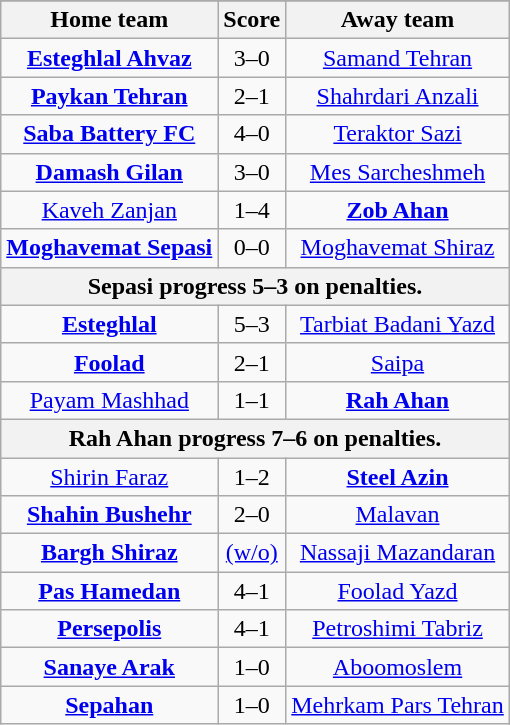<table class="wikitable" style="text-align: center">
<tr>
</tr>
<tr>
<th>Home team</th>
<th>Score</th>
<th>Away team</th>
</tr>
<tr>
<td><strong><a href='#'>Esteghlal Ahvaz</a></strong></td>
<td>3–0</td>
<td><a href='#'>Samand Tehran</a></td>
</tr>
<tr>
<td><strong><a href='#'>Paykan Tehran</a></strong></td>
<td>2–1 </td>
<td><a href='#'>Shahrdari Anzali</a></td>
</tr>
<tr>
<td><strong><a href='#'>Saba Battery FC</a></strong></td>
<td>4–0</td>
<td><a href='#'>Teraktor Sazi</a></td>
</tr>
<tr>
<td><strong><a href='#'>Damash Gilan</a></strong></td>
<td>3–0</td>
<td><a href='#'>Mes Sarcheshmeh</a></td>
</tr>
<tr>
<td><a href='#'>Kaveh Zanjan</a></td>
<td>1–4 </td>
<td><strong><a href='#'>Zob Ahan</a></strong></td>
</tr>
<tr>
<td><strong><a href='#'>Moghavemat Sepasi</a></strong></td>
<td>0–0</td>
<td><a href='#'>Moghavemat Shiraz</a></td>
</tr>
<tr>
<th colspan=3>Sepasi progress 5–3 on penalties.</th>
</tr>
<tr>
<td><strong><a href='#'>Esteghlal</a></strong></td>
<td>5–3</td>
<td><a href='#'>Tarbiat Badani Yazd</a></td>
</tr>
<tr>
<td><strong><a href='#'>Foolad</a></strong></td>
<td>2–1</td>
<td><a href='#'>Saipa</a></td>
</tr>
<tr>
<td><a href='#'>Payam Mashhad</a></td>
<td>1–1</td>
<td><strong><a href='#'>Rah Ahan</a></strong></td>
</tr>
<tr>
<th colspan=3>Rah Ahan progress 7–6 on penalties.</th>
</tr>
<tr>
<td><a href='#'>Shirin Faraz</a></td>
<td>1–2</td>
<td><strong><a href='#'>Steel Azin</a></strong></td>
</tr>
<tr>
<td><strong><a href='#'>Shahin Bushehr</a></strong></td>
<td>2–0</td>
<td><a href='#'>Malavan</a></td>
</tr>
<tr>
<td><strong><a href='#'>Bargh Shiraz</a></strong></td>
<td><a href='#'>(w/o)</a></td>
<td><a href='#'>Nassaji Mazandaran</a></td>
</tr>
<tr>
<td><strong><a href='#'>Pas Hamedan</a></strong></td>
<td>4–1</td>
<td><a href='#'>Foolad Yazd</a></td>
</tr>
<tr>
<td><strong><a href='#'>Persepolis</a></strong></td>
<td>4–1</td>
<td><a href='#'>Petroshimi Tabriz</a></td>
</tr>
<tr>
<td><strong><a href='#'>Sanaye Arak</a></strong></td>
<td>1–0</td>
<td><a href='#'>Aboomoslem</a></td>
</tr>
<tr>
<td><strong><a href='#'>Sepahan</a></strong></td>
<td>1–0</td>
<td><a href='#'>Mehrkam Pars Tehran</a></td>
</tr>
</table>
